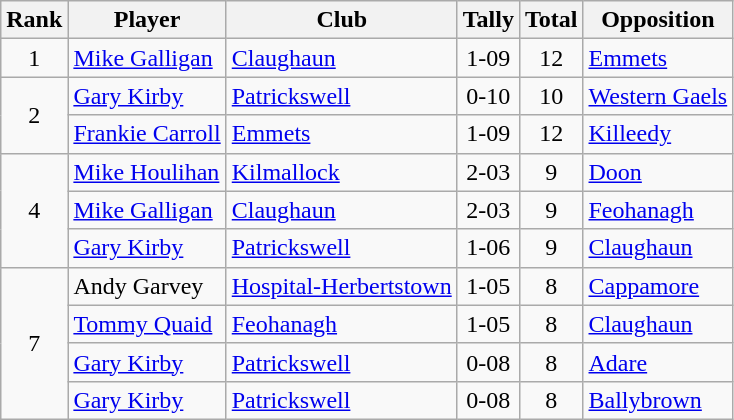<table class="wikitable">
<tr>
<th>Rank</th>
<th>Player</th>
<th>Club</th>
<th>Tally</th>
<th>Total</th>
<th>Opposition</th>
</tr>
<tr>
<td rowspan="1" style="text-align:center;">1</td>
<td><a href='#'>Mike Galligan</a></td>
<td><a href='#'>Claughaun</a></td>
<td align=center>1-09</td>
<td align=center>12</td>
<td><a href='#'>Emmets</a></td>
</tr>
<tr>
<td rowspan="2" style="text-align:center;">2</td>
<td><a href='#'>Gary Kirby</a></td>
<td><a href='#'>Patrickswell</a></td>
<td align=center>0-10</td>
<td align=center>10</td>
<td><a href='#'>Western Gaels</a></td>
</tr>
<tr>
<td><a href='#'>Frankie Carroll</a></td>
<td><a href='#'>Emmets</a></td>
<td align=center>1-09</td>
<td align=center>12</td>
<td><a href='#'>Killeedy</a></td>
</tr>
<tr>
<td rowspan="3" style="text-align:center;">4</td>
<td><a href='#'>Mike Houlihan</a></td>
<td><a href='#'>Kilmallock</a></td>
<td align=center>2-03</td>
<td align=center>9</td>
<td><a href='#'>Doon</a></td>
</tr>
<tr>
<td><a href='#'>Mike Galligan</a></td>
<td><a href='#'>Claughaun</a></td>
<td align=center>2-03</td>
<td align=center>9</td>
<td><a href='#'>Feohanagh</a></td>
</tr>
<tr>
<td><a href='#'>Gary Kirby</a></td>
<td><a href='#'>Patrickswell</a></td>
<td align=center>1-06</td>
<td align=center>9</td>
<td><a href='#'>Claughaun</a></td>
</tr>
<tr>
<td rowspan="4" style="text-align:center;">7</td>
<td>Andy Garvey</td>
<td><a href='#'>Hospital-Herbertstown</a></td>
<td align=center>1-05</td>
<td align=center>8</td>
<td><a href='#'>Cappamore</a></td>
</tr>
<tr>
<td><a href='#'>Tommy Quaid</a></td>
<td><a href='#'>Feohanagh</a></td>
<td align=center>1-05</td>
<td align=center>8</td>
<td><a href='#'>Claughaun</a></td>
</tr>
<tr>
<td><a href='#'>Gary Kirby</a></td>
<td><a href='#'>Patrickswell</a></td>
<td align=center>0-08</td>
<td align=center>8</td>
<td><a href='#'>Adare</a></td>
</tr>
<tr>
<td><a href='#'>Gary Kirby</a></td>
<td><a href='#'>Patrickswell</a></td>
<td align=center>0-08</td>
<td align=center>8</td>
<td><a href='#'>Ballybrown</a></td>
</tr>
</table>
